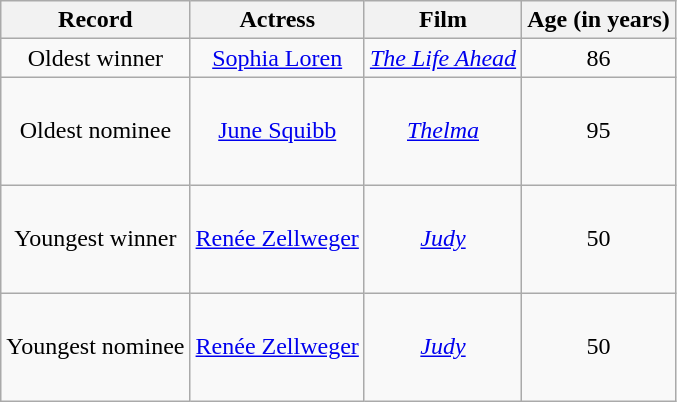<table class="wikitable sortable plainrowheaders" style="text-align:center">
<tr>
<th scope="col">Record</th>
<th scope="col">Actress</th>
<th scope="col">Film</th>
<th scope="col">Age (in years)</th>
</tr>
<tr>
<td>Oldest winner</td>
<td><a href='#'>Sophia Loren</a></td>
<td><em><a href='#'>The Life Ahead</a></em></td>
<td>86</td>
</tr>
<tr style="height:4.5em;">
<td>Oldest nominee</td>
<td><a href='#'>June Squibb</a></td>
<td><em><a href='#'>Thelma</a></em></td>
<td>95</td>
</tr>
<tr style="height:4.5em;">
<td>Youngest winner</td>
<td><a href='#'>Renée Zellweger</a></td>
<td><em><a href='#'>Judy</a></em></td>
<td>50</td>
</tr>
<tr style="height:4.5em;">
<td>Youngest nominee</td>
<td><a href='#'>Renée Zellweger</a></td>
<td><em><a href='#'>Judy</a></em></td>
<td>50</td>
</tr>
</table>
